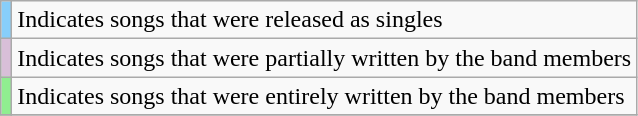<table class="wikitable">
<tr>
<th scope="row" style="background:#87CEFA"></th>
<td>Indicates songs that were released as singles</td>
</tr>
<tr>
<th scope="row" style="background:#D8BFD8"></th>
<td>Indicates songs that were partially written by the band members</td>
</tr>
<tr>
<th scope="row" style="background:#90EE90"></th>
<td>Indicates songs that were entirely written by the band members</td>
</tr>
<tr>
</tr>
</table>
